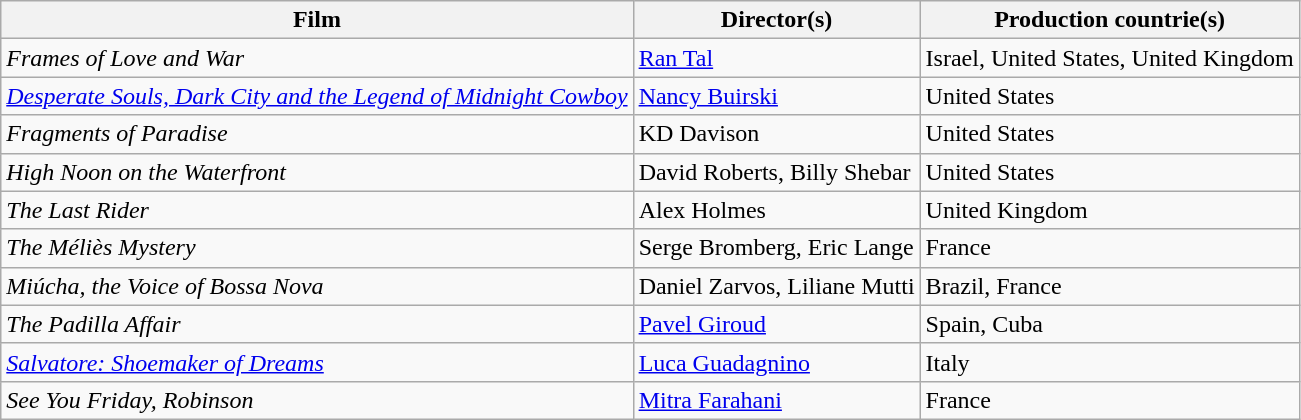<table class="wikitable">
<tr>
<th>Film</th>
<th>Director(s)</th>
<th>Production countrie(s)</th>
</tr>
<tr>
<td><em>Frames of Love and War</em></td>
<td><a href='#'>Ran Tal</a></td>
<td>Israel, United States, United Kingdom</td>
</tr>
<tr>
<td><em><a href='#'>Desperate Souls, Dark City and the Legend of Midnight Cowboy</a></em></td>
<td><a href='#'>Nancy Buirski</a></td>
<td>United States</td>
</tr>
<tr>
<td><em>Fragments of Paradise</em></td>
<td>KD Davison</td>
<td>United States</td>
</tr>
<tr>
<td><em>High Noon on the Waterfront</em></td>
<td>David Roberts, Billy Shebar</td>
<td>United States</td>
</tr>
<tr>
<td><em>The Last Rider</em></td>
<td>Alex Holmes</td>
<td>United Kingdom</td>
</tr>
<tr>
<td><em>The Méliès Mystery</em></td>
<td>Serge Bromberg, Eric Lange</td>
<td>France</td>
</tr>
<tr>
<td><em>Miúcha, the Voice of Bossa Nova</em></td>
<td>Daniel Zarvos, Liliane Mutti</td>
<td>Brazil, France</td>
</tr>
<tr>
<td><em>The Padilla Affair</em></td>
<td><a href='#'>Pavel Giroud</a></td>
<td>Spain, Cuba</td>
</tr>
<tr>
<td><em><a href='#'>Salvatore: Shoemaker of Dreams</a></em></td>
<td><a href='#'>Luca Guadagnino</a></td>
<td>Italy</td>
</tr>
<tr>
<td><em>See You Friday, Robinson</em></td>
<td><a href='#'>Mitra Farahani</a></td>
<td>France</td>
</tr>
</table>
